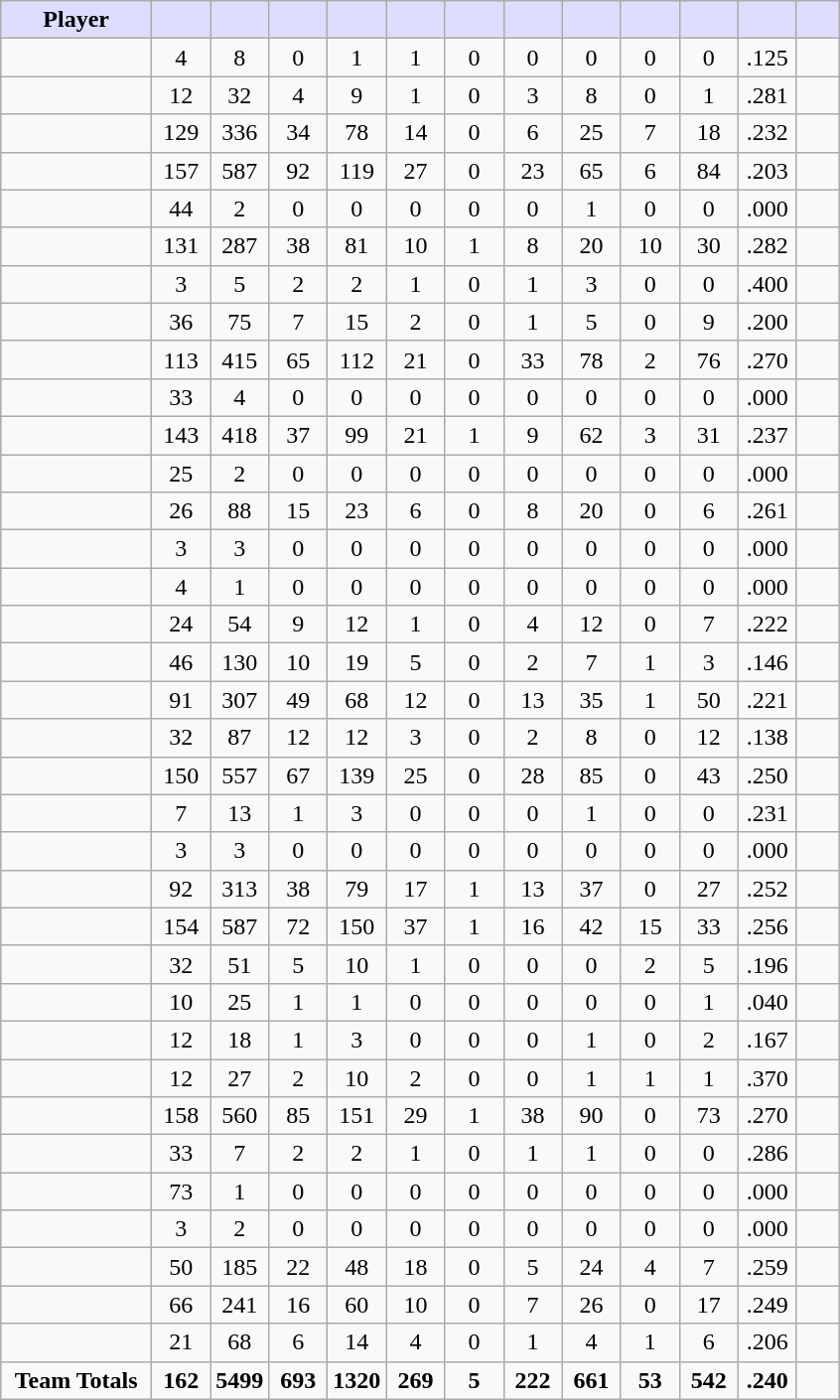<table class="wikitable sortable">
<tr>
<th style="background:#ddf; width:18%;">Player</th>
<th style="background:#ddf; width:7%;"></th>
<th style="background:#ddf; width:7%;"></th>
<th style="background:#ddf; width:7%;"></th>
<th style="background:#ddf; width:7%;"></th>
<th style="background:#ddf; width:7%;"></th>
<th style="background:#ddf; width:7%;"></th>
<th style="background:#ddf; width:7%;"></th>
<th style="background:#ddf; width:7%;"></th>
<th style="background:#ddf; width:7%;"></th>
<th style="background:#ddf; width:7%;"></th>
<th style="background:#ddf; width:7%;"></th>
<th style="background:#ddf; width:7%;"></th>
</tr>
<tr style="text-align:center;">
<td></td>
<td>4</td>
<td>8</td>
<td>0</td>
<td>1</td>
<td>1</td>
<td>0</td>
<td>0</td>
<td>0</td>
<td>0</td>
<td>0</td>
<td>.125</td>
<td></td>
</tr>
<tr style="text-align:center;">
<td></td>
<td>12</td>
<td>32</td>
<td>4</td>
<td>9</td>
<td>1</td>
<td>0</td>
<td>3</td>
<td>8</td>
<td>0</td>
<td>1</td>
<td>.281</td>
<td></td>
</tr>
<tr style="text-align:center;">
<td></td>
<td>129</td>
<td>336</td>
<td>34</td>
<td>78</td>
<td>14</td>
<td>0</td>
<td>6</td>
<td>25</td>
<td>7</td>
<td>18</td>
<td>.232</td>
<td></td>
</tr>
<tr style="text-align:center;">
<td></td>
<td>157</td>
<td>587</td>
<td>92</td>
<td>119</td>
<td>27</td>
<td>0</td>
<td>23</td>
<td>65</td>
<td>6</td>
<td>84</td>
<td>.203</td>
<td></td>
</tr>
<tr style="text-align:center;">
<td></td>
<td>44</td>
<td>2</td>
<td>0</td>
<td>0</td>
<td>0</td>
<td>0</td>
<td>0</td>
<td>1</td>
<td>0</td>
<td>0</td>
<td>.000</td>
<td></td>
</tr>
<tr style="text-align:center;">
<td></td>
<td>131</td>
<td>287</td>
<td>38</td>
<td>81</td>
<td>10</td>
<td>1</td>
<td>8</td>
<td>20</td>
<td>10</td>
<td>30</td>
<td>.282</td>
<td></td>
</tr>
<tr style="text-align:center;">
<td></td>
<td>3</td>
<td>5</td>
<td>2</td>
<td>2</td>
<td>1</td>
<td>0</td>
<td>1</td>
<td>3</td>
<td>0</td>
<td>0</td>
<td>.400</td>
<td></td>
</tr>
<tr style="text-align:center;">
<td></td>
<td>36</td>
<td>75</td>
<td>7</td>
<td>15</td>
<td>2</td>
<td>0</td>
<td>1</td>
<td>5</td>
<td>0</td>
<td>9</td>
<td>.200</td>
<td></td>
</tr>
<tr style="text-align:center;">
<td></td>
<td>113</td>
<td>415</td>
<td>65</td>
<td>112</td>
<td>21</td>
<td>0</td>
<td>33</td>
<td>78</td>
<td>2</td>
<td>76</td>
<td>.270</td>
<td></td>
</tr>
<tr style="text-align:center;">
<td></td>
<td>33</td>
<td>4</td>
<td>0</td>
<td>0</td>
<td>0</td>
<td>0</td>
<td>0</td>
<td>0</td>
<td>0</td>
<td>0</td>
<td>.000</td>
<td></td>
</tr>
<tr style="text-align:center;">
<td></td>
<td>143</td>
<td>418</td>
<td>37</td>
<td>99</td>
<td>21</td>
<td>1</td>
<td>9</td>
<td>62</td>
<td>3</td>
<td>31</td>
<td>.237</td>
<td></td>
</tr>
<tr style="text-align:center;">
<td></td>
<td>25</td>
<td>2</td>
<td>0</td>
<td>0</td>
<td>0</td>
<td>0</td>
<td>0</td>
<td>0</td>
<td>0</td>
<td>0</td>
<td>.000</td>
<td></td>
</tr>
<tr style="text-align:center;">
<td></td>
<td>26</td>
<td>88</td>
<td>15</td>
<td>23</td>
<td>6</td>
<td>0</td>
<td>8</td>
<td>20</td>
<td>0</td>
<td>6</td>
<td>.261</td>
<td></td>
</tr>
<tr style="text-align:center;">
<td></td>
<td>3</td>
<td>3</td>
<td>0</td>
<td>0</td>
<td>0</td>
<td>0</td>
<td>0</td>
<td>0</td>
<td>0</td>
<td>0</td>
<td>.000</td>
<td></td>
</tr>
<tr style="text-align:center;">
<td></td>
<td>4</td>
<td>1</td>
<td>0</td>
<td>0</td>
<td>0</td>
<td>0</td>
<td>0</td>
<td>0</td>
<td>0</td>
<td>0</td>
<td>.000</td>
<td></td>
</tr>
<tr style="text-align:center;">
<td></td>
<td>24</td>
<td>54</td>
<td>9</td>
<td>12</td>
<td>1</td>
<td>0</td>
<td>4</td>
<td>12</td>
<td>0</td>
<td>7</td>
<td>.222</td>
<td></td>
</tr>
<tr style="text-align:center;">
<td></td>
<td>46</td>
<td>130</td>
<td>10</td>
<td>19</td>
<td>5</td>
<td>0</td>
<td>2</td>
<td>7</td>
<td>1</td>
<td>3</td>
<td>.146</td>
<td></td>
</tr>
<tr style="text-align:center;">
<td></td>
<td>91</td>
<td>307</td>
<td>49</td>
<td>68</td>
<td>12</td>
<td>0</td>
<td>13</td>
<td>35</td>
<td>1</td>
<td>50</td>
<td>.221</td>
<td></td>
</tr>
<tr style="text-align:center;">
<td></td>
<td>32</td>
<td>87</td>
<td>12</td>
<td>12</td>
<td>3</td>
<td>0</td>
<td>2</td>
<td>8</td>
<td>0</td>
<td>12</td>
<td>.138</td>
<td></td>
</tr>
<tr style="text-align:center;">
<td></td>
<td>150</td>
<td>557</td>
<td>67</td>
<td>139</td>
<td>25</td>
<td>0</td>
<td>28</td>
<td>85</td>
<td>0</td>
<td>43</td>
<td>.250</td>
<td></td>
</tr>
<tr style="text-align:center;">
<td></td>
<td>7</td>
<td>13</td>
<td>1</td>
<td>3</td>
<td>0</td>
<td>0</td>
<td>0</td>
<td>1</td>
<td>0</td>
<td>0</td>
<td>.231</td>
<td></td>
</tr>
<tr style="text-align:center;">
<td></td>
<td>3</td>
<td>3</td>
<td>0</td>
<td>0</td>
<td>0</td>
<td>0</td>
<td>0</td>
<td>0</td>
<td>0</td>
<td>0</td>
<td>.000</td>
<td></td>
</tr>
<tr style="text-align:center;">
<td></td>
<td>92</td>
<td>313</td>
<td>38</td>
<td>79</td>
<td>17</td>
<td>1</td>
<td>13</td>
<td>37</td>
<td>0</td>
<td>27</td>
<td>.252</td>
<td></td>
</tr>
<tr style="text-align:center;">
<td></td>
<td>154</td>
<td>587</td>
<td>72</td>
<td>150</td>
<td>37</td>
<td>1</td>
<td>16</td>
<td>42</td>
<td>15</td>
<td>33</td>
<td>.256</td>
<td></td>
</tr>
<tr style="text-align:center;">
<td></td>
<td>32</td>
<td>51</td>
<td>5</td>
<td>10</td>
<td>1</td>
<td>0</td>
<td>0</td>
<td>0</td>
<td>2</td>
<td>5</td>
<td>.196</td>
<td></td>
</tr>
<tr style="text-align:center;">
<td></td>
<td>10</td>
<td>25</td>
<td>1</td>
<td>1</td>
<td>0</td>
<td>0</td>
<td>0</td>
<td>0</td>
<td>0</td>
<td>1</td>
<td>.040</td>
<td></td>
</tr>
<tr style="text-align:center;">
<td></td>
<td>12</td>
<td>18</td>
<td>1</td>
<td>3</td>
<td>0</td>
<td>0</td>
<td>0</td>
<td>1</td>
<td>0</td>
<td>2</td>
<td>.167</td>
<td></td>
</tr>
<tr style="text-align:center;">
<td></td>
<td>12</td>
<td>27</td>
<td>2</td>
<td>10</td>
<td>2</td>
<td>0</td>
<td>0</td>
<td>1</td>
<td>1</td>
<td>1</td>
<td>.370</td>
<td></td>
</tr>
<tr style="text-align:center;">
<td></td>
<td>158</td>
<td>560</td>
<td>85</td>
<td>151</td>
<td>29</td>
<td>1</td>
<td>38</td>
<td>90</td>
<td>0</td>
<td>73</td>
<td>.270</td>
<td></td>
</tr>
<tr style="text-align:center;">
<td></td>
<td>33</td>
<td>7</td>
<td>2</td>
<td>2</td>
<td>1</td>
<td>0</td>
<td>1</td>
<td>1</td>
<td>0</td>
<td>0</td>
<td>.286</td>
<td></td>
</tr>
<tr style="text-align:center;">
<td></td>
<td>73</td>
<td>1</td>
<td>0</td>
<td>0</td>
<td>0</td>
<td>0</td>
<td>0</td>
<td>0</td>
<td>0</td>
<td>0</td>
<td>.000</td>
<td></td>
</tr>
<tr style="text-align:center;">
<td></td>
<td>3</td>
<td>2</td>
<td>0</td>
<td>0</td>
<td>0</td>
<td>0</td>
<td>0</td>
<td>0</td>
<td>0</td>
<td>0</td>
<td>.000</td>
<td></td>
</tr>
<tr style="text-align:center;">
<td></td>
<td>50</td>
<td>185</td>
<td>22</td>
<td>48</td>
<td>18</td>
<td>0</td>
<td>5</td>
<td>24</td>
<td>4</td>
<td>7</td>
<td>.259</td>
<td></td>
</tr>
<tr style="text-align:center;">
<td></td>
<td>66</td>
<td>241</td>
<td>16</td>
<td>60</td>
<td>10</td>
<td>0</td>
<td>7</td>
<td>26</td>
<td>0</td>
<td>17</td>
<td>.249</td>
<td></td>
</tr>
<tr style="text-align:center;">
<td></td>
<td>21</td>
<td>68</td>
<td>6</td>
<td>14</td>
<td>4</td>
<td>0</td>
<td>1</td>
<td>4</td>
<td>1</td>
<td>6</td>
<td>.206</td>
<td></td>
</tr>
<tr style="text-align:center;">
<td><strong>Team Totals</strong></td>
<td><strong>162</strong></td>
<td><strong>5499</strong></td>
<td><strong>693</strong></td>
<td><strong>1320</strong></td>
<td><strong>269</strong></td>
<td><strong>5</strong></td>
<td><strong>222</strong></td>
<td><strong>661</strong></td>
<td><strong>53</strong></td>
<td><strong>542</strong></td>
<td><strong>.240</strong></td>
<td></td>
</tr>
</table>
